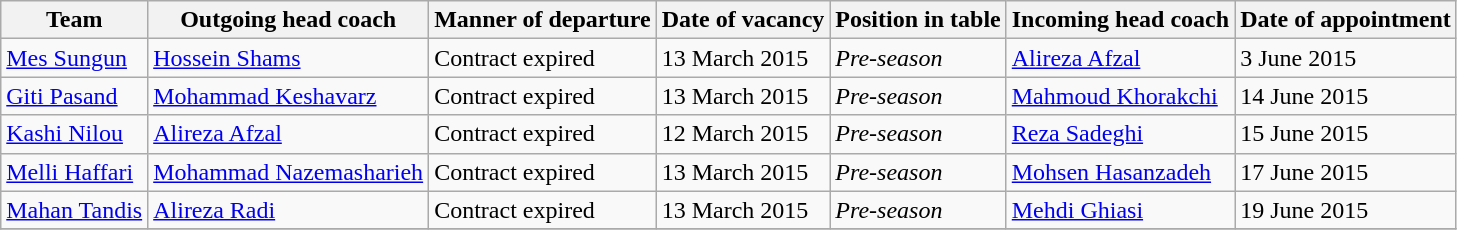<table class="wikitable sortable">
<tr>
<th>Team</th>
<th>Outgoing head coach</th>
<th>Manner of departure</th>
<th>Date of vacancy</th>
<th>Position in table</th>
<th>Incoming head coach</th>
<th>Date of appointment</th>
</tr>
<tr>
<td><a href='#'>Mes Sungun</a></td>
<td> <a href='#'>Hossein Shams</a></td>
<td>Contract expired</td>
<td>13 March 2015</td>
<td><em>Pre-season</em></td>
<td> <a href='#'>Alireza Afzal</a></td>
<td>3 June 2015</td>
</tr>
<tr>
<td><a href='#'>Giti Pasand</a></td>
<td> <a href='#'>Mohammad Keshavarz</a></td>
<td>Contract expired</td>
<td>13 March 2015</td>
<td><em>Pre-season</em></td>
<td> <a href='#'>Mahmoud Khorakchi</a></td>
<td>14 June 2015</td>
</tr>
<tr>
<td><a href='#'>Kashi Nilou</a></td>
<td> <a href='#'>Alireza Afzal</a></td>
<td>Contract expired</td>
<td>12 March 2015</td>
<td><em>Pre-season</em></td>
<td> <a href='#'>Reza Sadeghi</a></td>
<td>15 June 2015</td>
</tr>
<tr>
<td><a href='#'>Melli Haffari</a></td>
<td> <a href='#'>Mohammad Nazemasharieh</a></td>
<td>Contract expired</td>
<td>13 March 2015</td>
<td><em>Pre-season</em></td>
<td> <a href='#'>Mohsen Hasanzadeh</a></td>
<td>17 June 2015</td>
</tr>
<tr>
<td><a href='#'>Mahan Tandis</a></td>
<td> <a href='#'>Alireza Radi</a></td>
<td>Contract expired</td>
<td>13 March 2015</td>
<td><em>Pre-season</em></td>
<td> <a href='#'>Mehdi Ghiasi</a></td>
<td>19 June 2015</td>
</tr>
<tr>
</tr>
</table>
